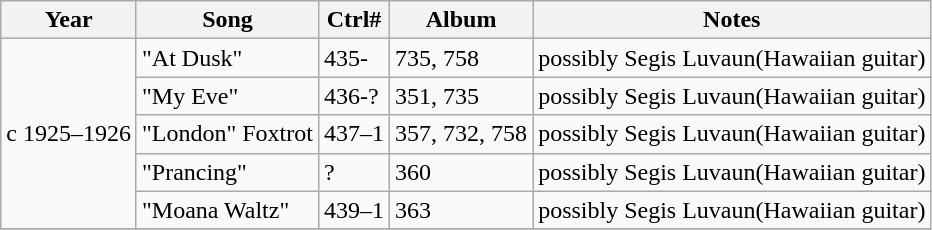<table class="wikitable">
<tr>
<th>Year</th>
<th>Song</th>
<th>Ctrl#</th>
<th>Album</th>
<th>Notes</th>
</tr>
<tr>
<td rowspan=5>c 1925–1926</td>
<td>"At Dusk"</td>
<td>435-</td>
<td>735, 758</td>
<td>possibly Segis Luvaun(Hawaiian guitar)</td>
</tr>
<tr>
<td>"My Eve"</td>
<td>436-?</td>
<td>351, 735</td>
<td>possibly Segis Luvaun(Hawaiian guitar)</td>
</tr>
<tr>
<td>"London" Foxtrot</td>
<td>437–1</td>
<td>357, 732, 758</td>
<td>possibly Segis Luvaun(Hawaiian guitar)</td>
</tr>
<tr>
<td>"Prancing"</td>
<td>?</td>
<td>360</td>
<td>possibly Segis Luvaun(Hawaiian guitar)</td>
</tr>
<tr>
<td>"Moana Waltz"</td>
<td>439–1</td>
<td>363</td>
<td>possibly Segis Luvaun(Hawaiian guitar)</td>
</tr>
<tr>
</tr>
</table>
